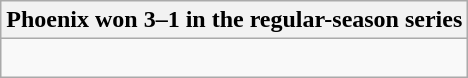<table class="wikitable collapsible collapsed">
<tr>
<th>Phoenix won 3–1 in the regular-season series</th>
</tr>
<tr>
<td><br>


</td>
</tr>
</table>
